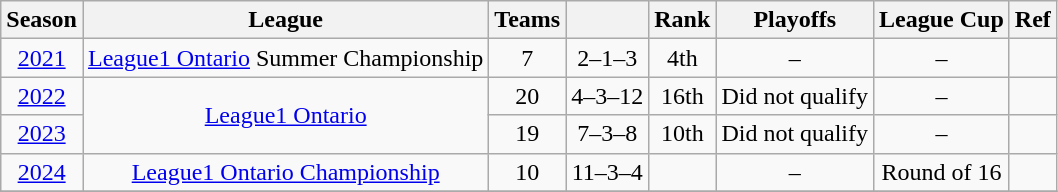<table class="wikitable" style="text-align: center;">
<tr>
<th>Season</th>
<th>League</th>
<th>Teams</th>
<th></th>
<th>Rank</th>
<th>Playoffs</th>
<th>League Cup</th>
<th>Ref</th>
</tr>
<tr>
<td><a href='#'>2021</a></td>
<td rowspan="1"><a href='#'>League1 Ontario</a> Summer Championship</td>
<td>7</td>
<td>2–1–3</td>
<td>4th</td>
<td>–</td>
<td>–</td>
<td></td>
</tr>
<tr>
<td><a href='#'>2022</a></td>
<td rowspan="2"><a href='#'>League1 Ontario</a></td>
<td>20</td>
<td>4–3–12</td>
<td>16th</td>
<td>Did not qualify</td>
<td>–</td>
<td></td>
</tr>
<tr>
<td><a href='#'>2023</a></td>
<td>19</td>
<td>7–3–8</td>
<td>10th</td>
<td>Did not qualify</td>
<td>–</td>
<td></td>
</tr>
<tr>
<td><a href='#'>2024</a></td>
<td><a href='#'>League1 Ontario Championship</a></td>
<td>10</td>
<td>11–3–4</td>
<td></td>
<td>–</td>
<td>Round of 16</td>
<td></td>
</tr>
<tr>
</tr>
</table>
